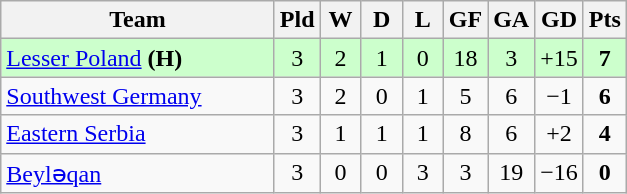<table class="wikitable" style="text-align:center;">
<tr>
<th width=175>Team</th>
<th width=20 abbr="Played">Pld</th>
<th width=20 abbr="Won">W</th>
<th width=20 abbr="Drawn">D</th>
<th width=20 abbr="Lost">L</th>
<th width=20 abbr="Goals for">GF</th>
<th width=20 abbr="Goals against">GA</th>
<th width=20 abbr="Goal difference">GD</th>
<th width=20 abbr="Points">Pts</th>
</tr>
<tr bgcolor=#ccffcc>
<td align=left> <a href='#'>Lesser Poland</a> <strong>(H)</strong></td>
<td>3</td>
<td>2</td>
<td>1</td>
<td>0</td>
<td>18</td>
<td>3</td>
<td>+15</td>
<td><strong>7</strong></td>
</tr>
<tr>
<td align=left> <a href='#'>Southwest Germany</a></td>
<td>3</td>
<td>2</td>
<td>0</td>
<td>1</td>
<td>5</td>
<td>6</td>
<td>−1</td>
<td><strong>6</strong></td>
</tr>
<tr>
<td align=left> <a href='#'>Eastern Serbia</a></td>
<td>3</td>
<td>1</td>
<td>1</td>
<td>1</td>
<td>8</td>
<td>6</td>
<td>+2</td>
<td><strong>4</strong></td>
</tr>
<tr>
<td align=left> <a href='#'>Beyləqan</a></td>
<td>3</td>
<td>0</td>
<td>0</td>
<td>3</td>
<td>3</td>
<td>19</td>
<td>−16</td>
<td><strong>0</strong></td>
</tr>
</table>
